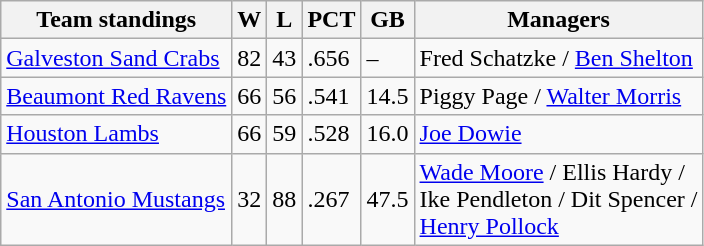<table class="wikitable">
<tr>
<th>Team standings</th>
<th>W</th>
<th>L</th>
<th>PCT</th>
<th>GB</th>
<th>Managers</th>
</tr>
<tr>
<td><a href='#'>Galveston Sand Crabs</a></td>
<td>82</td>
<td>43</td>
<td>.656</td>
<td>–</td>
<td>Fred Schatzke / <a href='#'>Ben Shelton</a></td>
</tr>
<tr>
<td><a href='#'>Beaumont Red Ravens</a></td>
<td>66</td>
<td>56</td>
<td>.541</td>
<td>14.5</td>
<td>Piggy Page / <a href='#'>Walter Morris</a></td>
</tr>
<tr>
<td><a href='#'>Houston Lambs</a></td>
<td>66</td>
<td>59</td>
<td>.528</td>
<td>16.0</td>
<td><a href='#'>Joe Dowie</a></td>
</tr>
<tr>
<td><a href='#'>San Antonio Mustangs</a></td>
<td>32</td>
<td>88</td>
<td>.267</td>
<td>47.5</td>
<td><a href='#'>Wade Moore</a> / Ellis Hardy / <br>Ike Pendleton / Dit Spencer /<br><a href='#'>Henry Pollock</a></td>
</tr>
</table>
